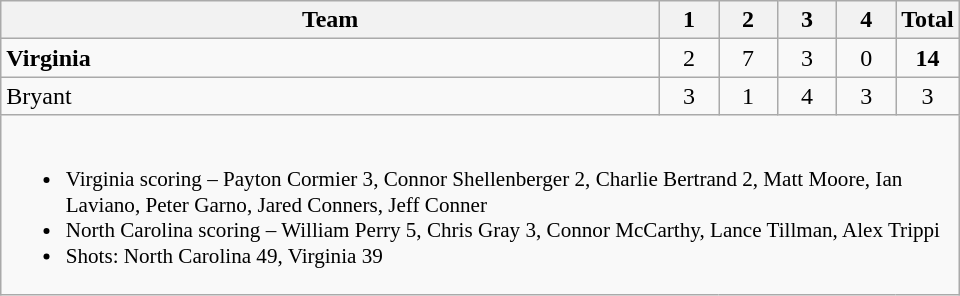<table class="wikitable" style="text-align:center; max-width:40em">
<tr>
<th>Team</th>
<th style="width:2em">1</th>
<th style="width:2em">2</th>
<th style="width:2em">3</th>
<th style="width:2em">4</th>
<th style="width:2em">Total</th>
</tr>
<tr>
<td style="text-align:left"><strong>Virginia</strong></td>
<td>2</td>
<td>7</td>
<td>3</td>
<td>0</td>
<td><strong>14</strong></td>
</tr>
<tr>
<td style="text-align:left">Bryant</td>
<td>3</td>
<td>1</td>
<td>4</td>
<td>3</td>
<td>3</td>
</tr>
<tr>
<td colspan=6 style="text-align:left; font-size:88%;"><br><ul><li>Virginia scoring – Payton Cormier 3, Connor Shellenberger 2, Charlie Bertrand 2, Matt Moore, Ian Laviano, Peter Garno, Jared Conners, Jeff Conner</li><li>North Carolina scoring – William Perry 5, Chris Gray 3, Connor McCarthy, Lance Tillman, Alex Trippi</li><li>Shots: North Carolina 49, Virginia 39</li></ul></td>
</tr>
</table>
